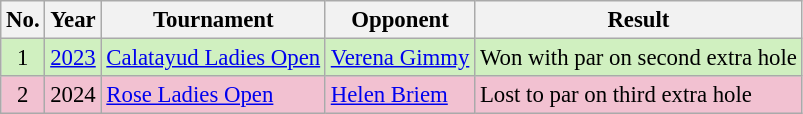<table class="wikitable" style="font-size:95%;">
<tr>
<th>No.</th>
<th>Year</th>
<th>Tournament</th>
<th>Opponent</th>
<th>Result</th>
</tr>
<tr style="background:#d0f0c0;">
<td align=center>1</td>
<td><a href='#'>2023</a></td>
<td><a href='#'>Calatayud Ladies Open</a></td>
<td> <a href='#'>Verena Gimmy</a></td>
<td>Won with par on second extra hole</td>
</tr>
<tr style="background:#F2C1D1;">
<td align=center>2</td>
<td>2024</td>
<td><a href='#'>Rose Ladies Open</a></td>
<td> <a href='#'>Helen Briem</a></td>
<td>Lost to par on third extra hole</td>
</tr>
</table>
